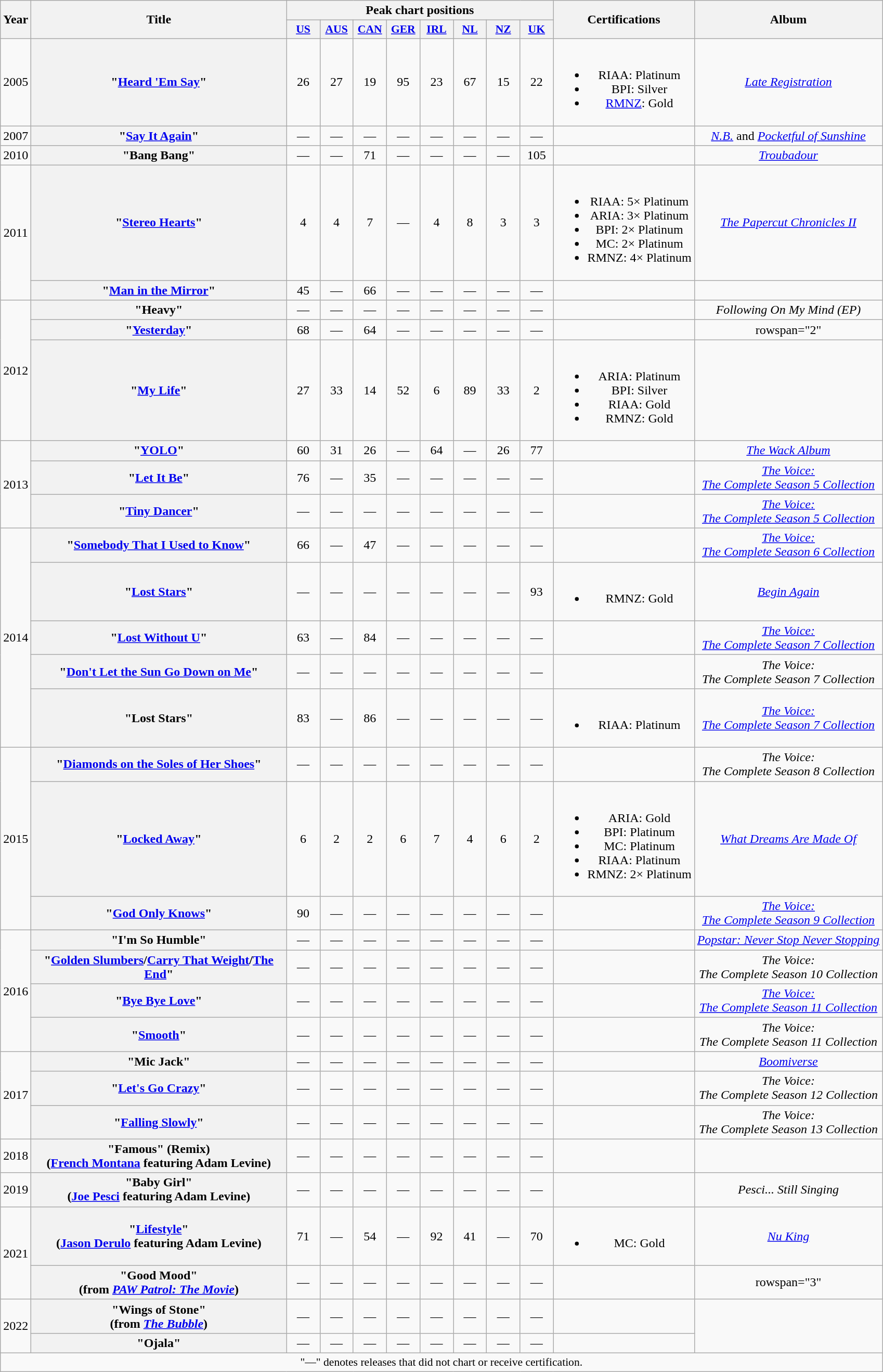<table class="wikitable plainrowheaders" style="text-align:center;">
<tr>
<th rowspan="2">Year</th>
<th rowspan="2" style="width:20em;">Title</th>
<th colspan="8">Peak chart positions</th>
<th rowspan="2">Certifications</th>
<th rowspan="2">Album</th>
</tr>
<tr>
<th scope="col" style="width:2.5em;font-size:90%;"><a href='#'>US</a><br></th>
<th scope="col" style="width:2.5em;font-size:90%;"><a href='#'>AUS</a><br></th>
<th scope="col" style="width:2.5em;font-size:90%;"><a href='#'>CAN</a><br></th>
<th scope="col" style="width:2.5em;font-size:90%;"><a href='#'>GER</a><br></th>
<th scope="col" style="width:2.5em;font-size:90%;"><a href='#'>IRL</a><br></th>
<th scope="col" style="width:2.5em;font-size:90%;"><a href='#'>NL</a><br></th>
<th scope="col" style="width:2.5em;font-size:90%;"><a href='#'>NZ</a><br></th>
<th scope="col" style="width:2.5em;font-size:90%;"><a href='#'>UK</a><br></th>
</tr>
<tr>
<td>2005</td>
<th scope="row">"<a href='#'>Heard 'Em Say</a>" <br> </th>
<td>26</td>
<td>27</td>
<td>19</td>
<td>95</td>
<td>23</td>
<td>67</td>
<td>15</td>
<td>22</td>
<td><br><ul><li>RIAA: Platinum</li><li>BPI: Silver</li><li><a href='#'>RMNZ</a>: Gold</li></ul></td>
<td><em><a href='#'>Late Registration</a></em></td>
</tr>
<tr>
<td>2007</td>
<th scope="row">"<a href='#'>Say It Again</a>" <br> </th>
<td>—</td>
<td>—</td>
<td>—</td>
<td>—</td>
<td>—</td>
<td>—</td>
<td>—</td>
<td>—</td>
<td></td>
<td><em><a href='#'>N.B.</a></em> and <em><a href='#'>Pocketful of Sunshine</a></em></td>
</tr>
<tr>
<td>2010</td>
<th scope="row">"Bang Bang" <br> </th>
<td>—</td>
<td>—</td>
<td>71</td>
<td>—</td>
<td>—</td>
<td>—</td>
<td>—</td>
<td>105</td>
<td></td>
<td><em><a href='#'>Troubadour</a></em></td>
</tr>
<tr>
<td rowspan="2">2011</td>
<th scope="row">"<a href='#'>Stereo Hearts</a>" <br> </th>
<td>4</td>
<td>4</td>
<td>7</td>
<td>—</td>
<td>4</td>
<td>8</td>
<td>3</td>
<td>3</td>
<td><br><ul><li>RIAA: 5× Platinum</li><li>ARIA: 3× Platinum</li><li>BPI: 2× Platinum</li><li>MC: 2× Platinum</li><li>RMNZ: 4× Platinum</li></ul></td>
<td><em><a href='#'>The Papercut Chronicles II</a></em></td>
</tr>
<tr>
<th scope="row">"<a href='#'>Man in the Mirror</a>" <br> </th>
<td>45</td>
<td>—</td>
<td>66</td>
<td>—</td>
<td>—</td>
<td>—</td>
<td>—</td>
<td>—</td>
<td></td>
<td></td>
</tr>
<tr>
<td rowspan="3">2012</td>
<th scope="row">"Heavy"<br> </th>
<td>—</td>
<td>—</td>
<td>—</td>
<td>—</td>
<td>—</td>
<td>—</td>
<td>—</td>
<td>—</td>
<td></td>
<td><em>Following On My Mind (EP)</em></td>
</tr>
<tr>
<th scope="row">"<a href='#'>Yesterday</a>" <br> </th>
<td>68</td>
<td>—</td>
<td>64</td>
<td>—</td>
<td>—</td>
<td>—</td>
<td>—</td>
<td>—</td>
<td></td>
<td>rowspan="2" </td>
</tr>
<tr>
<th scope="row">"<a href='#'>My Life</a>" <br> </th>
<td>27</td>
<td>33</td>
<td>14</td>
<td>52</td>
<td>6</td>
<td>89</td>
<td>33</td>
<td>2</td>
<td><br><ul><li>ARIA: Platinum</li><li>BPI: Silver</li><li>RIAA: Gold</li><li>RMNZ: Gold</li></ul></td>
</tr>
<tr>
<td rowspan="3">2013</td>
<th scope="row">"<a href='#'>YOLO</a>"<br> </th>
<td>60</td>
<td>31</td>
<td>26</td>
<td>—</td>
<td>64</td>
<td>—</td>
<td>26</td>
<td>77</td>
<td></td>
<td><em><a href='#'>The Wack Album</a></em></td>
</tr>
<tr>
<th scope="row">"<a href='#'>Let It Be</a>" <br> </th>
<td>76</td>
<td>—</td>
<td>35</td>
<td>—</td>
<td>—</td>
<td>—</td>
<td>—</td>
<td>—</td>
<td></td>
<td><em><a href='#'>The Voice: <br> The Complete Season 5 Collection</a></em></td>
</tr>
<tr>
<th scope="row">"<a href='#'>Tiny Dancer</a>" <br> </th>
<td>—</td>
<td>—</td>
<td>—</td>
<td>—</td>
<td>—</td>
<td>—</td>
<td>—</td>
<td>—</td>
<td></td>
<td><em><a href='#'>The Voice: <br> The Complete Season 5 Collection</a></em></td>
</tr>
<tr>
<td rowspan="5">2014</td>
<th scope="row">"<a href='#'>Somebody That I Used to Know</a>" <br> </th>
<td>66</td>
<td>—</td>
<td>47</td>
<td>—</td>
<td>—</td>
<td>—</td>
<td>—</td>
<td>—</td>
<td></td>
<td><em><a href='#'>The Voice: <br> The Complete Season 6 Collection</a></em></td>
</tr>
<tr>
<th scope="row">"<a href='#'>Lost Stars</a>"</th>
<td>—</td>
<td>—</td>
<td>—</td>
<td>—</td>
<td>—</td>
<td>—</td>
<td>—</td>
<td>93</td>
<td><br><ul><li>RMNZ: Gold</li></ul></td>
<td><em><a href='#'>Begin Again</a></em></td>
</tr>
<tr>
<th scope="row">"<a href='#'>Lost Without U</a>" <br> </th>
<td>63</td>
<td>—</td>
<td>84</td>
<td>—</td>
<td>—</td>
<td>—</td>
<td>—</td>
<td>—</td>
<td></td>
<td><em><a href='#'>The Voice: <br> The Complete Season 7 Collection</a></em></td>
</tr>
<tr>
<th scope="row">"<a href='#'>Don't Let the Sun Go Down on Me</a>" <br> </th>
<td>—</td>
<td>—</td>
<td>—</td>
<td>—</td>
<td>—</td>
<td>—</td>
<td>—</td>
<td>—</td>
<td></td>
<td><em>The Voice: <br> The Complete Season 7 Collection</em></td>
</tr>
<tr>
<th scope="row">"Lost Stars" <br> </th>
<td>83</td>
<td>—</td>
<td>86</td>
<td>—</td>
<td>—</td>
<td>—</td>
<td>—</td>
<td>—</td>
<td><br><ul><li>RIAA: Platinum</li></ul></td>
<td><em><a href='#'>The Voice: <br> The Complete Season 7 Collection</a></em></td>
</tr>
<tr>
<td rowspan="3">2015</td>
<th scope="row">"<a href='#'>Diamonds on the Soles of Her Shoes</a>" <br> </th>
<td>—</td>
<td>—</td>
<td>—</td>
<td>—</td>
<td>—</td>
<td>—</td>
<td>—</td>
<td>—</td>
<td></td>
<td><em>The Voice: <br> The Complete Season 8 Collection</em></td>
</tr>
<tr>
<th scope="row">"<a href='#'>Locked Away</a>"<br></th>
<td>6</td>
<td>2</td>
<td>2</td>
<td>6</td>
<td>7</td>
<td>4</td>
<td>6</td>
<td>2</td>
<td><br><ul><li>ARIA: Gold</li><li>BPI: Platinum</li><li>MC: Platinum</li><li>RIAA: Platinum</li><li>RMNZ: 2× Platinum</li></ul></td>
<td><em><a href='#'>What Dreams Are Made Of</a></em></td>
</tr>
<tr>
<th scope="row">"<a href='#'>God Only Knows</a>" <br> </th>
<td>90</td>
<td>—</td>
<td>—</td>
<td>—</td>
<td>—</td>
<td>—</td>
<td>—</td>
<td>—</td>
<td></td>
<td><em><a href='#'>The Voice: <br> The Complete Season 9 Collection</a></em></td>
</tr>
<tr>
<td rowspan="4">2016</td>
<th scope="row">"I'm So Humble" <br> </th>
<td>—</td>
<td>—</td>
<td>—</td>
<td>—</td>
<td>—</td>
<td>—</td>
<td>—</td>
<td>—</td>
<td></td>
<td><em><a href='#'>Popstar: Never Stop Never Stopping</a></em></td>
</tr>
<tr>
<th scope="row">"<a href='#'>Golden Slumbers</a>/<a href='#'>Carry That Weight</a>/<a href='#'>The End</a>" <br> </th>
<td>—</td>
<td>—</td>
<td>—</td>
<td>—</td>
<td>—</td>
<td>—</td>
<td>—</td>
<td>—</td>
<td></td>
<td><em>The Voice: <br> The Complete Season 10 Collection</em></td>
</tr>
<tr>
<th scope="row">"<a href='#'>Bye Bye Love</a>" <br> </th>
<td>—</td>
<td>—</td>
<td>—</td>
<td>—</td>
<td>—</td>
<td>—</td>
<td>—</td>
<td>—</td>
<td></td>
<td><em><a href='#'>The Voice: <br> The Complete Season 11 Collection</a></em></td>
</tr>
<tr>
<th scope="row">"<a href='#'>Smooth</a>" <br> </th>
<td>—</td>
<td>—</td>
<td>—</td>
<td>—</td>
<td>—</td>
<td>—</td>
<td>—</td>
<td>—</td>
<td></td>
<td><em>The Voice:  <br> The Complete Season 11 Collection</em></td>
</tr>
<tr>
<td rowspan="3">2017</td>
<th scope="row">"Mic Jack"<br> </th>
<td>—</td>
<td>—</td>
<td>—</td>
<td>—</td>
<td>—</td>
<td>—</td>
<td>—</td>
<td>—</td>
<td></td>
<td><em><a href='#'>Boomiverse</a></em></td>
</tr>
<tr>
<th scope="row">"<a href='#'>Let's Go Crazy</a>" <br> </th>
<td>—</td>
<td>—</td>
<td>—</td>
<td>—</td>
<td>—</td>
<td>—</td>
<td>—</td>
<td>—</td>
<td></td>
<td><em>The Voice: <br> The Complete Season 12 Collection</em></td>
</tr>
<tr>
<th scope="row">"<a href='#'>Falling Slowly</a>" <br> </th>
<td>—</td>
<td>—</td>
<td>—</td>
<td>—</td>
<td>—</td>
<td>—</td>
<td>—</td>
<td>—</td>
<td></td>
<td><em>The Voice: <br> The Complete Season 13 Collection</em></td>
</tr>
<tr>
<td>2018</td>
<th scope="row">"Famous" (Remix)<br><span>(<a href='#'>French Montana</a> featuring Adam Levine)</span></th>
<td>—</td>
<td>—</td>
<td>—</td>
<td>—</td>
<td>—</td>
<td>—</td>
<td>—</td>
<td>—</td>
<td></td>
<td></td>
</tr>
<tr>
<td>2019</td>
<th scope="row">"Baby Girl"<br><span>(<a href='#'>Joe Pesci</a> featuring Adam Levine)</span></th>
<td>—</td>
<td>—</td>
<td>—</td>
<td>—</td>
<td>—</td>
<td>—</td>
<td>—</td>
<td>—</td>
<td></td>
<td><em>Pesci... Still Singing</em></td>
</tr>
<tr>
<td rowspan="2">2021</td>
<th scope="row">"<a href='#'>Lifestyle</a>"<br><span>(<a href='#'>Jason Derulo</a> featuring Adam Levine)</span></th>
<td>71</td>
<td>—</td>
<td>54</td>
<td>—</td>
<td>92<br></td>
<td>41</td>
<td>—</td>
<td>70</td>
<td><br><ul><li>MC: Gold</li></ul></td>
<td><em><a href='#'>Nu King</a></em></td>
</tr>
<tr>
<th scope="row">"Good Mood" <br><span>(from <em><a href='#'>PAW Patrol: The Movie</a></em>)</span></th>
<td>—</td>
<td>—</td>
<td>—</td>
<td>—</td>
<td>—</td>
<td>—</td>
<td>—</td>
<td>—</td>
<td></td>
<td>rowspan="3" </td>
</tr>
<tr>
<td rowspan="2">2022</td>
<th scope="row">"Wings of Stone" <br><span>(from <em><a href='#'>The Bubble</a></em>)</span></th>
<td>—</td>
<td>—</td>
<td>—</td>
<td>—</td>
<td>—</td>
<td>—</td>
<td>—</td>
<td>—</td>
<td></td>
</tr>
<tr>
<th scope="row">"Ojala"<br></th>
<td>—</td>
<td>—</td>
<td>—</td>
<td>—</td>
<td>—</td>
<td>—</td>
<td>—</td>
<td>—</td>
<td></td>
</tr>
<tr>
<td colspan="14" style="font-size:90%">"—" denotes releases that did not chart or receive certification.</td>
</tr>
</table>
